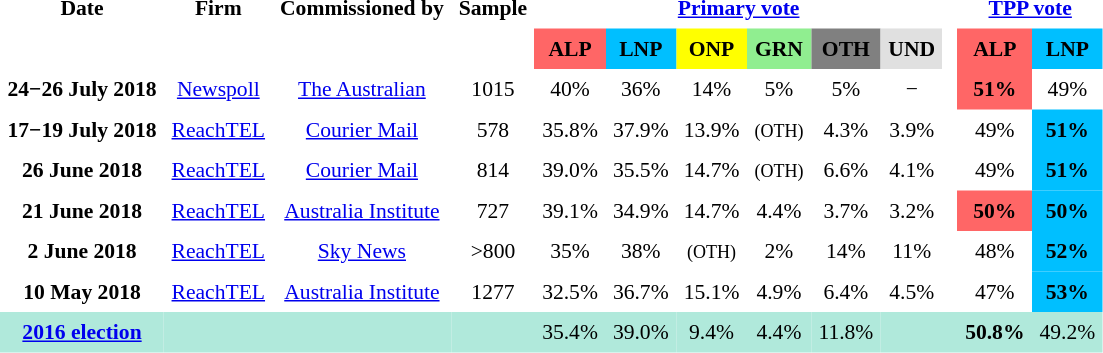<table class="toccolours" cellpadding="5" cellspacing="0" style="float:left; margin-right:.5em; margin-top:.4em; font-size:90%;">
<tr>
</tr>
<tr>
<th style="background:#; text-align:center;">Date</th>
<th style="background:#; text-align:center;">Firm</th>
<th style="background:#; text-align:center;">Commissioned by</th>
<th style="background:#; text-align:center;">Sample</th>
<th style="background:#; text-align:center;" colspan="6"><a href='#'>Primary vote</a></th>
<th style="background:#; text-align:center;"></th>
<th style="background:#; text-align:center;" colspan="2"><a href='#'>TPP vote</a></th>
</tr>
<tr>
<th style="background:#; text-align:center;"></th>
<th style="background:#; text-align:center;"></th>
<th style="background:#; text-align:center;"></th>
<th style="background:#; text-align:center;"></th>
<th style="background:#f66; text-align:center;">ALP</th>
<th style="background:#00bfff; text-align:center;">LNP</th>
<th style="background:yellow;;">ONP</th>
<th style="background:#90ee90;">GRN</th>
<th style="background:gray;;">OTH</th>
<th style="background:#E0E0E0;">UND</th>
<th style="background:#FFFFFF;;"></th>
<th style="background:#f66; text-align:center;">ALP</th>
<th style="background:#00bfff; text-align:center;">LNP</th>
</tr>
<tr>
<th style="text-align:center;" bgcolor="">24−26 July 2018</th>
<td style="text-align:center;" bgcolor=""><a href='#'>Newspoll</a></td>
<td style="text-align:center;" bgcolor=""><a href='#'>The Australian</a></td>
<td style="text-align:center;" bgcolor="">1015</td>
<td width="" style="text-align:center; background:#;">40%</td>
<td width="" style="text-align:center; background:#;">36%</td>
<td width="" style="text-align:center; background:#;">14%</td>
<td width="" style="text-align:center; background:#;">5%</td>
<td width="" style="text-align:center; background:#;">5%</td>
<td width="" style="text-align:center; background:#;">−</td>
<td width="" style="text-align:center; background:#;"></td>
<td width="" style="text-align:center; background:#f66;"><strong>51%</strong></td>
<td width="" style="text-align:center; background:#;">49%</td>
</tr>
<tr>
<th style="text-align:center;" bgcolor="">17−19 July 2018</th>
<td style="text-align:center;" bgcolor=""><a href='#'>ReachTEL</a></td>
<td style="text-align:center;" bgcolor=""><a href='#'>Courier Mail</a></td>
<td style="text-align:center;" bgcolor="">578</td>
<td width="" style="text-align:center; background:#;">35.8%</td>
<td width="" style="text-align:center; background:#;">37.9%</td>
<td width="" style="text-align:center; background:#;">13.9%</td>
<td width="" style="text-align:center; background:#;"><small>(OTH)</small></td>
<td width="" style="text-align:center; background:#;">4.3%</td>
<td width="" style="text-align:center; background:#;">3.9%</td>
<td width="" style="text-align:center; background:#;"></td>
<td width="" style="text-align:center; background:#;">49%</td>
<td width="" style="text-align:center; background:#00bfff;"><strong>51%</strong></td>
</tr>
<tr>
<th style="text-align:center;" bgcolor="">26 June 2018</th>
<td style="text-align:center;" bgcolor=""><a href='#'>ReachTEL</a></td>
<td style="text-align:center;" bgcolor=""><a href='#'>Courier Mail</a></td>
<td style="text-align:center;" bgcolor="">814</td>
<td width="" style="text-align:center; background:#;">39.0%</td>
<td width="" style="text-align:center; background:#;">35.5%</td>
<td width="" style="text-align:center; background:#;">14.7%</td>
<td width="" style="text-align:center; background:#;"><small>(OTH)</small></td>
<td width="" style="text-align:center; background:#;">6.6%</td>
<td width="" style="text-align:center; background:#;">4.1%</td>
<td width="" style="text-align:center; background:#;"></td>
<td width="" style="text-align:center; background:#;">49%</td>
<td width="" style="text-align:center; background:#00bfff;"><strong>51%</strong></td>
</tr>
<tr>
<th style="text-align:center;" bgcolor="">21 June 2018</th>
<td style="text-align:center;" bgcolor=""><a href='#'>ReachTEL</a></td>
<td style="text-align:center;" bgcolor=""><a href='#'>Australia Institute</a></td>
<td style="text-align:center;" bgcolor="">727</td>
<td width="" style="text-align:center; background:#;">39.1%</td>
<td width="" style="text-align:center; background:#;">34.9%</td>
<td width="" style="text-align:center; background:#;">14.7%</td>
<td width="" style="text-align:center; background:#;">4.4%</td>
<td width="" style="text-align:center; background:#;">3.7%</td>
<td width="" style="text-align:center; background:#;">3.2%</td>
<td width="" style="text-align:center; background:#;"></td>
<td width="" style="text-align:center; background:#f66;"><strong>50%</strong></td>
<td width="" style="text-align:center; background:#00bfff;"><strong>50%</strong></td>
</tr>
<tr>
<th style="text-align:center;" bgcolor="">2 June 2018</th>
<td style="text-align:center;" bgcolor=""><a href='#'>ReachTEL</a></td>
<td style="text-align:center;" bgcolor=""><a href='#'>Sky News</a></td>
<td style="text-align:center;" bgcolor="">>800</td>
<td width="" style="text-align:center; background:#;">35%</td>
<td width="" style="text-align:center; background:#;">38%</td>
<td width="" style="text-align:center; background:#;"><small>(OTH)</small></td>
<td width="" style="text-align:center; background:#;">2%</td>
<td width="" style="text-align:center; background:#;">14%</td>
<td width="" style="text-align:center; background:#;">11%</td>
<td width="" style="text-align:center; background:#;"></td>
<td width="" style="text-align:center; background:#;">48%</td>
<td width="" style="text-align:center; background:#00bfff;"><strong>52%</strong></td>
</tr>
<tr>
<th style="text-align:center;" bgcolor="">10 May 2018</th>
<td style="text-align:center;" bgcolor=""><a href='#'>ReachTEL</a></td>
<td style="text-align:center;" bgcolor=""><a href='#'>Australia Institute</a></td>
<td style="text-align:center;" bgcolor="">1277</td>
<td width="" style="text-align:center; background:#;">32.5%</td>
<td width="" style="text-align:center; background:#;">36.7%</td>
<td width="" style="text-align:center; background:#;">15.1%</td>
<td width="" style="text-align:center; background:#;">4.9%</td>
<td width="" style="text-align:center; background:#;">6.4%</td>
<td width="" style="text-align:center; background:#;">4.5%</td>
<td width="" style="text-align:center; background:#;"></td>
<td width="" style="text-align:center; background:#;">47%</td>
<td width="" style="text-align:center; background:#00bfff;"><strong>53%</strong></td>
</tr>
<tr>
<th style="text-align:center; background:#b0e9db;"><strong><a href='#'>2016 election</a></strong></th>
<td width="" style="text-align:center; background:#b0e9db;"></td>
<td width="" style="text-align:center; background:#b0e9db;"></td>
<td width="" style="text-align:center; background:#b0e9db;"></td>
<td width="" style="text-align:center; background:#b0e9db;">35.4%</td>
<td width="" style="text-align:center; background:#b0e9db;">39.0%</td>
<td width="" style="text-align:center; background:#b0e9db;">9.4%</td>
<td width="" style="text-align:center; background:#b0e9db;">4.4%</td>
<td width="" style="text-align:center; background:#b0e9db;">11.8%</td>
<td width="" style="text-align:center; background:#b0e9db;"></td>
<td width="" style="text-align:center; background:#b0e9db;"></td>
<td width="" style="text-align:center; background:#b0e9db;"><strong>50.8%</strong></td>
<td width="" style="text-align:center; background:#b0e9db;">49.2%</td>
</tr>
</table>
